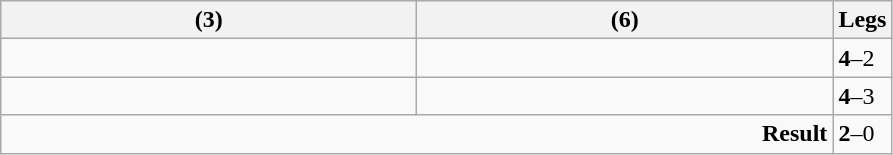<table class="wikitable">
<tr>
<th width=270> (3)</th>
<th width=270> (6)</th>
<th>Legs</th>
</tr>
<tr>
<td></td>
<td></td>
<td><strong>4</strong>–2</td>
</tr>
<tr>
<td></td>
<td></td>
<td><strong>4</strong>–3</td>
</tr>
<tr>
<td colspan="2" align="right"><strong>Result</strong></td>
<td><strong>2</strong>–0</td>
</tr>
</table>
